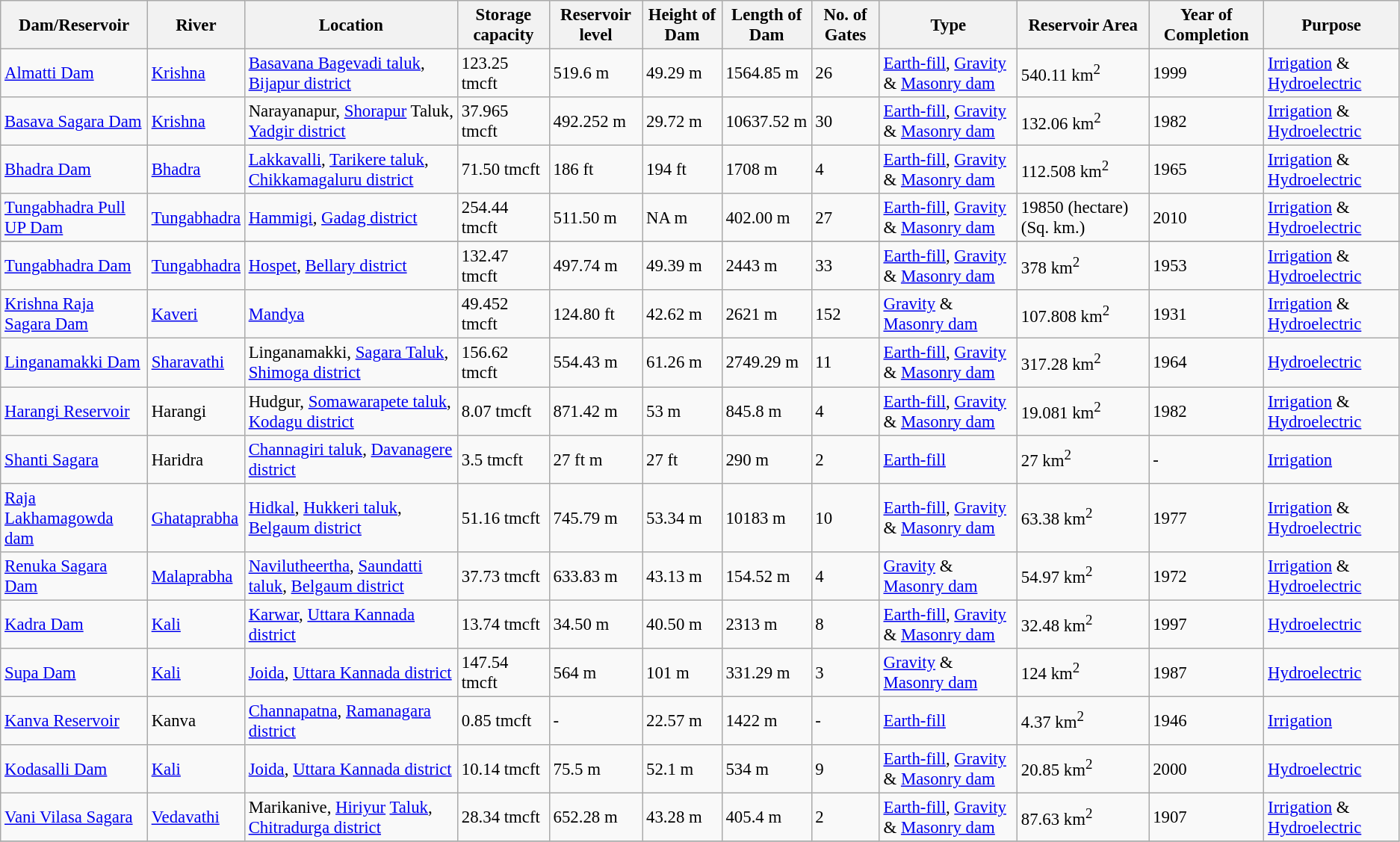<table class="wikitable sortable" style="font-size: 95%;">
<tr>
<th>Dam/Reservoir</th>
<th>River</th>
<th>Location</th>
<th>Storage capacity</th>
<th>Reservoir level</th>
<th>Height of Dam</th>
<th>Length of Dam</th>
<th>No. of Gates</th>
<th>Type</th>
<th>Reservoir Area</th>
<th>Year of Completion</th>
<th>Purpose</th>
</tr>
<tr>
<td><a href='#'>Almatti Dam</a></td>
<td><a href='#'>Krishna</a></td>
<td><a href='#'>Basavana Bagevadi taluk</a>, <a href='#'>Bijapur district</a></td>
<td>123.25 tmcft</td>
<td>519.6 m</td>
<td>49.29 m</td>
<td>1564.85 m</td>
<td>26</td>
<td><a href='#'>Earth-fill</a>, <a href='#'>Gravity</a> & <a href='#'>Masonry dam</a></td>
<td>540.11 km<sup>2</sup></td>
<td>1999</td>
<td><a href='#'>Irrigation</a> & <a href='#'>Hydroelectric</a></td>
</tr>
<tr>
<td><a href='#'>Basava Sagara Dam</a></td>
<td><a href='#'>Krishna</a></td>
<td>Narayanapur, <a href='#'>Shorapur</a> Taluk, <a href='#'>Yadgir district</a></td>
<td>37.965 tmcft</td>
<td>492.252 m</td>
<td>29.72 m</td>
<td>10637.52 m</td>
<td>30</td>
<td><a href='#'>Earth-fill</a>, <a href='#'>Gravity</a> & <a href='#'>Masonry dam</a></td>
<td>132.06 km<sup>2</sup></td>
<td>1982</td>
<td><a href='#'>Irrigation</a> & <a href='#'>Hydroelectric</a></td>
</tr>
<tr>
<td><a href='#'>Bhadra Dam</a></td>
<td><a href='#'>Bhadra</a></td>
<td><a href='#'>Lakkavalli</a>, <a href='#'>Tarikere taluk</a>, <a href='#'>Chikkamagaluru district</a></td>
<td>71.50 tmcft</td>
<td>186 ft</td>
<td>194 ft</td>
<td>1708 m</td>
<td>4</td>
<td><a href='#'>Earth-fill</a>, <a href='#'>Gravity</a> & <a href='#'>Masonry dam</a></td>
<td>112.508 km<sup>2</sup></td>
<td>1965</td>
<td><a href='#'>Irrigation</a> & <a href='#'>Hydroelectric</a></td>
</tr>
<tr>
<td><a href='#'>Tungabhadra Pull UP Dam</a></td>
<td><a href='#'>Tungabhadra</a></td>
<td><a href='#'>Hammigi</a>, <a href='#'>Gadag district</a></td>
<td>254.44 tmcft</td>
<td>511.50 m</td>
<td>NA m</td>
<td>402.00 m</td>
<td>27</td>
<td><a href='#'>Earth-fill</a>, <a href='#'>Gravity</a> & <a href='#'>Masonry dam</a></td>
<td>19850 (hectare)  (Sq. km.)</td>
<td>2010</td>
<td><a href='#'>Irrigation</a> & <a href='#'>Hydroelectric</a></td>
</tr>
<tr>
</tr>
<tr>
<td><a href='#'>Tungabhadra Dam</a></td>
<td><a href='#'>Tungabhadra</a></td>
<td><a href='#'>Hospet</a>, <a href='#'>Bellary district</a></td>
<td>132.47 tmcft</td>
<td>497.74 m</td>
<td>49.39 m</td>
<td>2443 m</td>
<td>33</td>
<td><a href='#'>Earth-fill</a>, <a href='#'>Gravity</a> & <a href='#'>Masonry dam</a></td>
<td>378 km<sup>2</sup></td>
<td>1953</td>
<td><a href='#'>Irrigation</a> & <a href='#'>Hydroelectric</a></td>
</tr>
<tr>
<td><a href='#'>Krishna Raja Sagara Dam</a></td>
<td><a href='#'>Kaveri</a></td>
<td><a href='#'>Mandya</a></td>
<td>49.452 tmcft</td>
<td>124.80 ft</td>
<td>42.62 m</td>
<td>2621 m</td>
<td>152</td>
<td><a href='#'>Gravity</a> & <a href='#'>Masonry dam</a></td>
<td>107.808 km<sup>2</sup></td>
<td>1931</td>
<td><a href='#'>Irrigation</a> & <a href='#'>Hydroelectric</a></td>
</tr>
<tr>
<td><a href='#'>Linganamakki Dam</a></td>
<td><a href='#'>Sharavathi</a></td>
<td>Linganamakki, <a href='#'>Sagara Taluk</a>, <a href='#'>Shimoga district</a></td>
<td>156.62 tmcft</td>
<td>554.43 m</td>
<td>61.26 m</td>
<td>2749.29 m</td>
<td>11</td>
<td><a href='#'>Earth-fill</a>, <a href='#'>Gravity</a> & <a href='#'>Masonry dam</a></td>
<td>317.28 km<sup>2</sup></td>
<td>1964</td>
<td><a href='#'>Hydroelectric</a></td>
</tr>
<tr>
<td><a href='#'>Harangi Reservoir</a></td>
<td>Harangi</td>
<td>Hudgur, <a href='#'>Somawarapete taluk</a>, <a href='#'>Kodagu district</a></td>
<td>8.07 tmcft</td>
<td>871.42 m</td>
<td>53 m</td>
<td>845.8 m</td>
<td>4</td>
<td><a href='#'>Earth-fill</a>, <a href='#'>Gravity</a> & <a href='#'>Masonry dam</a></td>
<td>19.081 km<sup>2</sup></td>
<td>1982</td>
<td><a href='#'>Irrigation</a> & <a href='#'>Hydroelectric</a></td>
</tr>
<tr>
<td><a href='#'>Shanti Sagara</a></td>
<td>Haridra</td>
<td><a href='#'>Channagiri taluk</a>, <a href='#'>Davanagere district</a></td>
<td>3.5 tmcft</td>
<td>27 ft m</td>
<td>27 ft</td>
<td>290 m</td>
<td>2</td>
<td><a href='#'>Earth-fill</a></td>
<td>27 km<sup>2</sup></td>
<td>-</td>
<td><a href='#'>Irrigation</a></td>
</tr>
<tr>
<td><a href='#'>Raja Lakhamagowda dam</a></td>
<td><a href='#'>Ghataprabha</a></td>
<td><a href='#'>Hidkal</a>, <a href='#'>Hukkeri taluk</a>, <a href='#'>Belgaum district</a></td>
<td>51.16 tmcft</td>
<td>745.79 m</td>
<td>53.34 m</td>
<td>10183 m</td>
<td>10</td>
<td><a href='#'>Earth-fill</a>, <a href='#'>Gravity</a> & <a href='#'>Masonry dam</a></td>
<td>63.38 km<sup>2</sup></td>
<td>1977</td>
<td><a href='#'>Irrigation</a> & <a href='#'>Hydroelectric</a></td>
</tr>
<tr>
<td><a href='#'>Renuka Sagara Dam</a></td>
<td><a href='#'>Malaprabha</a></td>
<td><a href='#'>Navilutheertha</a>, <a href='#'>Saundatti taluk</a>, <a href='#'>Belgaum district</a></td>
<td>37.73 tmcft</td>
<td>633.83 m</td>
<td>43.13 m</td>
<td>154.52 m</td>
<td>4</td>
<td><a href='#'>Gravity</a> & <a href='#'>Masonry dam</a></td>
<td>54.97 km<sup>2</sup></td>
<td>1972</td>
<td><a href='#'>Irrigation</a> & <a href='#'>Hydroelectric</a></td>
</tr>
<tr>
<td><a href='#'>Kadra Dam</a></td>
<td><a href='#'>Kali</a></td>
<td><a href='#'>Karwar</a>, <a href='#'>Uttara Kannada district</a></td>
<td>13.74 tmcft</td>
<td>34.50 m</td>
<td>40.50 m</td>
<td>2313 m</td>
<td>8</td>
<td><a href='#'>Earth-fill</a>, <a href='#'>Gravity</a> & <a href='#'>Masonry dam</a></td>
<td>32.48 km<sup>2</sup></td>
<td>1997</td>
<td><a href='#'>Hydroelectric</a></td>
</tr>
<tr>
<td><a href='#'>Supa Dam</a></td>
<td><a href='#'>Kali</a></td>
<td><a href='#'>Joida</a>, <a href='#'>Uttara Kannada district</a></td>
<td>147.54 tmcft</td>
<td>564 m</td>
<td>101 m</td>
<td>331.29 m</td>
<td>3</td>
<td><a href='#'>Gravity</a> & <a href='#'>Masonry dam</a></td>
<td>124 km<sup>2</sup></td>
<td>1987</td>
<td><a href='#'>Hydroelectric</a></td>
</tr>
<tr>
<td><a href='#'>Kanva Reservoir</a></td>
<td>Kanva</td>
<td><a href='#'>Channapatna</a>, <a href='#'>Ramanagara district</a></td>
<td>0.85 tmcft</td>
<td>-</td>
<td>22.57 m</td>
<td>1422 m</td>
<td>-</td>
<td><a href='#'>Earth-fill</a></td>
<td>4.37 km<sup>2</sup></td>
<td>1946</td>
<td><a href='#'>Irrigation</a></td>
</tr>
<tr>
<td><a href='#'>Kodasalli Dam</a></td>
<td><a href='#'>Kali</a></td>
<td><a href='#'>Joida</a>, <a href='#'>Uttara Kannada district</a></td>
<td>10.14 tmcft</td>
<td>75.5 m</td>
<td>52.1 m</td>
<td>534 m</td>
<td>9</td>
<td><a href='#'>Earth-fill</a>, <a href='#'>Gravity</a> & <a href='#'>Masonry dam</a></td>
<td>20.85 km<sup>2</sup></td>
<td>2000</td>
<td><a href='#'>Hydroelectric</a></td>
</tr>
<tr>
<td><a href='#'>Vani Vilasa Sagara</a></td>
<td><a href='#'>Vedavathi</a></td>
<td>Marikanive, <a href='#'>Hiriyur</a> <a href='#'>Taluk</a>, <a href='#'>Chitradurga district</a></td>
<td>28.34 tmcft</td>
<td>652.28 m</td>
<td>43.28 m</td>
<td>405.4 m</td>
<td>2</td>
<td><a href='#'>Earth-fill</a>, <a href='#'>Gravity</a> & <a href='#'>Masonry dam</a></td>
<td>87.63 km<sup>2</sup></td>
<td>1907</td>
<td><a href='#'>Irrigation</a> & <a href='#'>Hydroelectric</a></td>
</tr>
<tr>
</tr>
</table>
